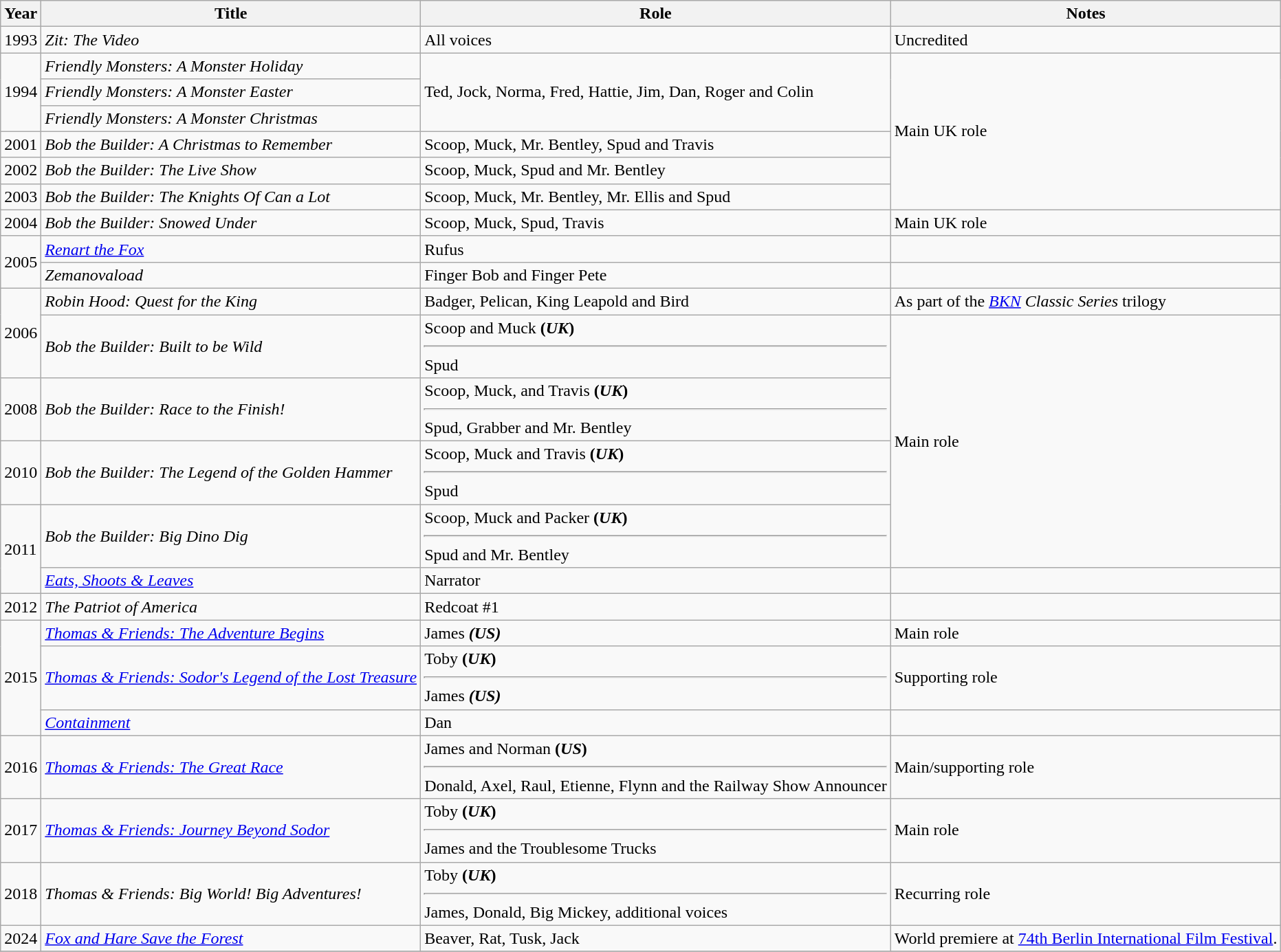<table class="wikitable">
<tr>
<th>Year</th>
<th>Title</th>
<th>Role</th>
<th>Notes</th>
</tr>
<tr>
<td>1993</td>
<td><em>Zit: The Video</em></td>
<td>All voices</td>
<td>Uncredited</td>
</tr>
<tr>
<td rowspan = "3">1994</td>
<td><em>Friendly Monsters: A Monster Holiday</em></td>
<td rowspan = "3">Ted, Jock, Norma, Fred, Hattie, Jim, Dan, Roger and Colin</td>
<td rowspan = "6">Main UK role</td>
</tr>
<tr>
<td><em>Friendly Monsters: A Monster Easter</em></td>
</tr>
<tr>
<td><em>Friendly Monsters: A Monster Christmas</em></td>
</tr>
<tr>
<td>2001</td>
<td><em>Bob the Builder: A Christmas to Remember</em></td>
<td>Scoop, Muck, Mr. Bentley, Spud and Travis</td>
</tr>
<tr>
<td>2002</td>
<td><em>Bob the Builder: The Live Show</em></td>
<td>Scoop, Muck, Spud and Mr. Bentley</td>
</tr>
<tr>
<td>2003</td>
<td><em>Bob the Builder: The Knights Of Can a Lot</em></td>
<td>Scoop, Muck, Mr. Bentley, Mr. Ellis and Spud</td>
</tr>
<tr>
<td>2004</td>
<td><em>Bob the Builder: Snowed Under</em></td>
<td>Scoop, Muck, Spud, Travis</td>
<td>Main UK role</td>
</tr>
<tr>
<td rowspan = "2">2005</td>
<td><em><a href='#'>Renart the Fox</a></em></td>
<td>Rufus</td>
<td></td>
</tr>
<tr>
<td><em>Zemanovaload</em></td>
<td>Finger Bob and Finger Pete</td>
<td></td>
</tr>
<tr>
<td rowspan = "2">2006</td>
<td><em>Robin Hood: Quest for the King</em></td>
<td>Badger, Pelican, King Leapold and Bird</td>
<td>As part of the <em><a href='#'>BKN</a> Classic Series</em> trilogy</td>
</tr>
<tr>
<td><em>Bob the Builder: Built to be Wild</em></td>
<td>Scoop and Muck <strong>(<em>UK</em>)</strong><hr>Spud</td>
<td rowspan = "4">Main role</td>
</tr>
<tr>
<td>2008</td>
<td><em>Bob the Builder: Race to the Finish!</em></td>
<td>Scoop, Muck, and Travis <strong>(<em>UK</em>)</strong><hr>Spud, Grabber and Mr. Bentley</td>
</tr>
<tr>
<td>2010</td>
<td><em>Bob the Builder: The Legend of the Golden Hammer</em></td>
<td>Scoop, Muck and Travis <strong>(<em>UK</em>)</strong><hr>Spud</td>
</tr>
<tr>
<td rowspan = "2">2011</td>
<td><em>Bob the Builder: Big Dino Dig</em></td>
<td>Scoop, Muck and Packer <strong>(<em>UK</em>)</strong><hr> Spud and Mr. Bentley</td>
</tr>
<tr>
<td><em><a href='#'>Eats, Shoots & Leaves</a></em></td>
<td>Narrator</td>
<td></td>
</tr>
<tr>
<td>2012</td>
<td><em>The Patriot of America</em></td>
<td>Redcoat #1</td>
<td></td>
</tr>
<tr>
<td rowspan = "3">2015</td>
<td><em><a href='#'>Thomas & Friends: The Adventure Begins</a></em></td>
<td>James <strong><em>(US)</em></strong></td>
<td>Main role</td>
</tr>
<tr>
<td><em><a href='#'>Thomas & Friends: Sodor's Legend of the Lost Treasure</a></em></td>
<td>Toby <strong>(<em>UK</em>)</strong><hr>James <strong><em>(US)</em></strong></td>
<td>Supporting role</td>
</tr>
<tr>
<td><em><a href='#'>Containment</a></em></td>
<td>Dan</td>
<td></td>
</tr>
<tr>
<td>2016</td>
<td><em><a href='#'>Thomas & Friends: The Great Race</a></em></td>
<td>James and Norman <strong>(<em>US</em>)</strong><hr> Donald, Axel, Raul, Etienne, Flynn and the Railway Show Announcer</td>
<td>Main/supporting role</td>
</tr>
<tr>
<td>2017</td>
<td><em><a href='#'>Thomas & Friends: Journey Beyond Sodor</a></em></td>
<td>Toby <strong>(<em>UK</em>)</strong><hr>James and the Troublesome Trucks</td>
<td>Main role</td>
</tr>
<tr>
<td>2018</td>
<td><em>Thomas & Friends: Big World! Big Adventures!</em></td>
<td>Toby <strong>(<em>UK</em>)</strong><hr>James, Donald, Big Mickey, additional voices</td>
<td>Recurring role</td>
</tr>
<tr>
<td>2024</td>
<td><em><a href='#'>Fox and Hare Save the Forest</a></em></td>
<td>Beaver, Rat, Tusk, Jack</td>
<td>World premiere at <a href='#'>74th Berlin International Film Festival</a>.</td>
</tr>
<tr>
</tr>
</table>
